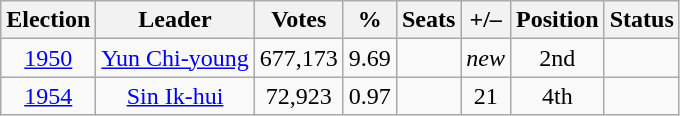<table class="wikitable" style="text-align:center">
<tr>
<th>Election</th>
<th>Leader</th>
<th>Votes</th>
<th>%</th>
<th>Seats</th>
<th>+/–</th>
<th>Position</th>
<th>Status</th>
</tr>
<tr>
<td><a href='#'>1950</a></td>
<td><a href='#'>Yun Chi-young</a></td>
<td>677,173</td>
<td>9.69</td>
<td></td>
<td><em>new</em></td>
<td>2nd</td>
<td></td>
</tr>
<tr>
<td><a href='#'>1954</a></td>
<td><a href='#'>Sin Ik-hui</a></td>
<td>72,923</td>
<td>0.97</td>
<td></td>
<td> 21</td>
<td>4th</td>
<td></td>
</tr>
</table>
